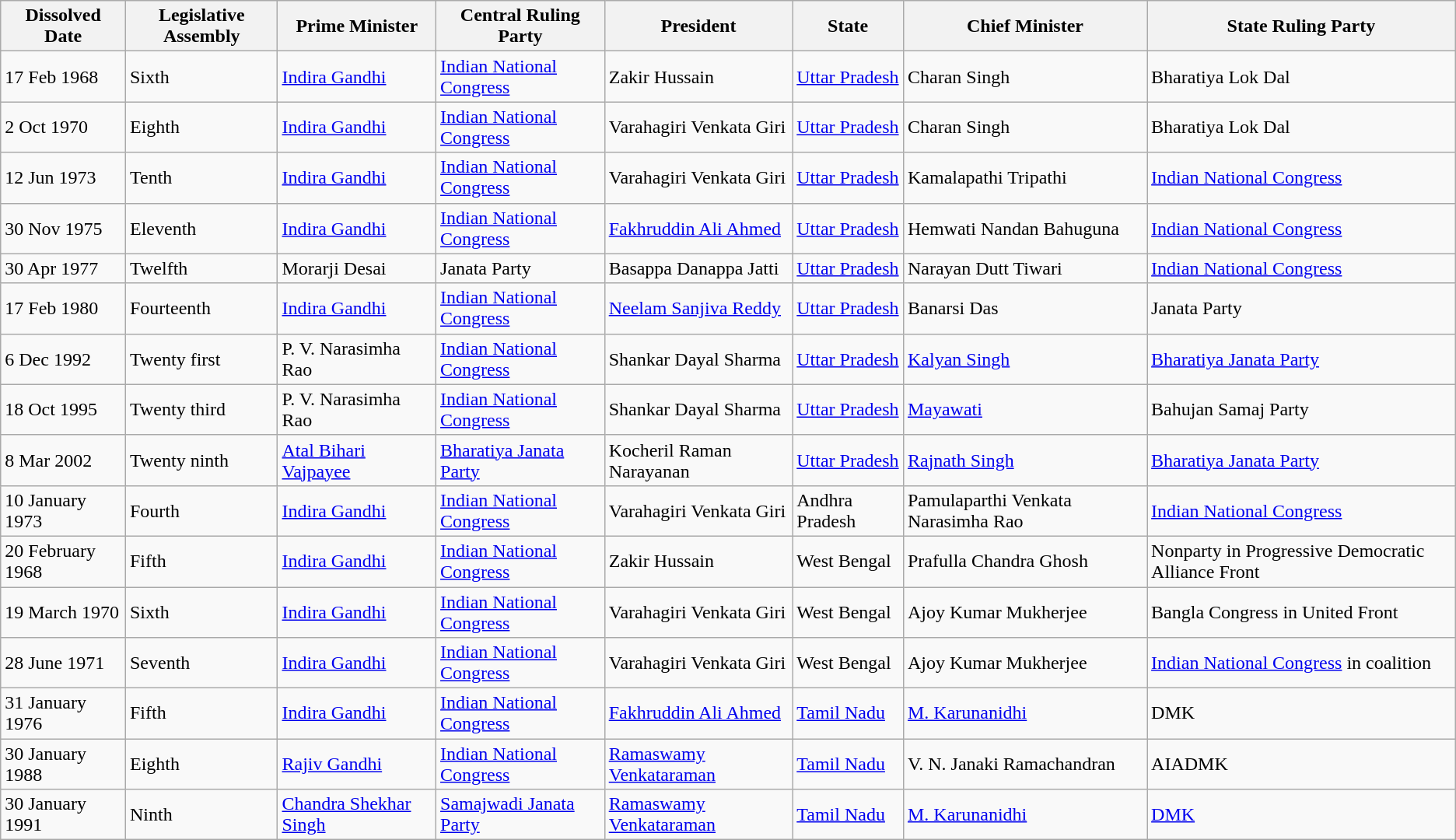<table class="wikitable sortable">
<tr>
<th>Dissolved Date</th>
<th>Legislative Assembly</th>
<th>Prime Minister</th>
<th>Central Ruling Party</th>
<th>President</th>
<th>State</th>
<th>Chief Minister</th>
<th>State Ruling Party</th>
</tr>
<tr>
<td>17 Feb 1968</td>
<td>Sixth</td>
<td><a href='#'>Indira Gandhi</a></td>
<td><a href='#'>Indian National Congress</a></td>
<td>Zakir Hussain</td>
<td><a href='#'>Uttar Pradesh</a></td>
<td>Charan Singh</td>
<td>Bharatiya Lok Dal</td>
</tr>
<tr>
<td>2 Oct 1970</td>
<td>Eighth</td>
<td><a href='#'>Indira Gandhi</a></td>
<td><a href='#'>Indian National Congress</a></td>
<td>Varahagiri Venkata Giri</td>
<td><a href='#'>Uttar Pradesh</a></td>
<td>Charan Singh</td>
<td>Bharatiya Lok Dal</td>
</tr>
<tr>
<td>12 Jun 1973</td>
<td>Tenth</td>
<td><a href='#'>Indira Gandhi</a></td>
<td><a href='#'>Indian National Congress</a></td>
<td>Varahagiri Venkata Giri</td>
<td><a href='#'>Uttar Pradesh</a></td>
<td>Kamalapathi Tripathi</td>
<td><a href='#'>Indian National Congress</a></td>
</tr>
<tr>
<td>30 Nov 1975</td>
<td>Eleventh</td>
<td><a href='#'>Indira Gandhi</a></td>
<td><a href='#'>Indian National Congress</a></td>
<td><a href='#'>Fakhruddin Ali Ahmed</a></td>
<td><a href='#'>Uttar Pradesh</a></td>
<td>Hemwati Nandan Bahuguna</td>
<td><a href='#'>Indian National Congress</a></td>
</tr>
<tr>
<td>30 Apr 1977</td>
<td>Twelfth</td>
<td>Morarji Desai</td>
<td>Janata Party</td>
<td>Basappa Danappa Jatti</td>
<td><a href='#'>Uttar Pradesh</a></td>
<td>Narayan Dutt Tiwari</td>
<td><a href='#'>Indian National Congress</a></td>
</tr>
<tr>
<td>17 Feb 1980</td>
<td>Fourteenth</td>
<td><a href='#'>Indira Gandhi</a></td>
<td><a href='#'>Indian National Congress</a></td>
<td><a href='#'>Neelam Sanjiva Reddy</a></td>
<td><a href='#'>Uttar Pradesh</a></td>
<td>Banarsi Das</td>
<td>Janata Party</td>
</tr>
<tr>
<td>6 Dec 1992</td>
<td>Twenty first</td>
<td>P. V. Narasimha Rao</td>
<td><a href='#'>Indian National Congress</a></td>
<td>Shankar Dayal Sharma</td>
<td><a href='#'>Uttar Pradesh</a></td>
<td><a href='#'>Kalyan Singh</a></td>
<td><a href='#'>Bharatiya Janata Party</a></td>
</tr>
<tr>
<td>18 Oct 1995</td>
<td>Twenty third</td>
<td>P. V. Narasimha Rao</td>
<td><a href='#'>Indian National Congress</a></td>
<td>Shankar Dayal Sharma</td>
<td><a href='#'>Uttar Pradesh</a></td>
<td><a href='#'>Mayawati</a></td>
<td>Bahujan Samaj Party</td>
</tr>
<tr>
<td>8 Mar 2002</td>
<td>Twenty ninth</td>
<td><a href='#'>Atal Bihari Vajpayee</a></td>
<td><a href='#'>Bharatiya Janata Party</a></td>
<td>Kocheril Raman Narayanan</td>
<td><a href='#'>Uttar Pradesh</a></td>
<td><a href='#'>Rajnath Singh</a></td>
<td><a href='#'>Bharatiya Janata Party</a></td>
</tr>
<tr>
<td>10 January 1973</td>
<td>Fourth</td>
<td><a href='#'>Indira Gandhi</a></td>
<td><a href='#'>Indian National Congress</a></td>
<td>Varahagiri Venkata Giri</td>
<td>Andhra Pradesh</td>
<td>Pamulaparthi Venkata Narasimha Rao</td>
<td><a href='#'>Indian National Congress</a></td>
</tr>
<tr>
<td>20 February 1968</td>
<td>Fifth</td>
<td><a href='#'>Indira Gandhi</a></td>
<td><a href='#'>Indian National Congress</a></td>
<td>Zakir Hussain</td>
<td>West Bengal</td>
<td>Prafulla Chandra Ghosh</td>
<td>Nonparty in Progressive Democratic Alliance Front</td>
</tr>
<tr>
<td>19 March 1970</td>
<td>Sixth</td>
<td><a href='#'>Indira Gandhi</a></td>
<td><a href='#'>Indian National Congress</a></td>
<td>Varahagiri Venkata Giri</td>
<td>West Bengal</td>
<td>Ajoy Kumar Mukherjee</td>
<td>Bangla Congress in United Front</td>
</tr>
<tr>
<td>28 June 1971</td>
<td>Seventh</td>
<td><a href='#'>Indira Gandhi</a></td>
<td><a href='#'>Indian National Congress</a></td>
<td>Varahagiri Venkata Giri</td>
<td>West Bengal</td>
<td>Ajoy Kumar Mukherjee</td>
<td><a href='#'>Indian National Congress</a> in coalition</td>
</tr>
<tr>
<td>31 January 1976</td>
<td>Fifth</td>
<td><a href='#'>Indira Gandhi</a></td>
<td><a href='#'>Indian National Congress</a></td>
<td><a href='#'>Fakhruddin Ali Ahmed</a></td>
<td><a href='#'>Tamil Nadu</a></td>
<td><a href='#'>M. Karunanidhi</a></td>
<td>DMK</td>
</tr>
<tr>
<td>30 January 1988</td>
<td>Eighth</td>
<td><a href='#'>Rajiv Gandhi</a></td>
<td><a href='#'>Indian National Congress</a></td>
<td><a href='#'>Ramaswamy Venkataraman</a></td>
<td><a href='#'>Tamil Nadu</a></td>
<td>V. N. Janaki Ramachandran</td>
<td>AIADMK</td>
</tr>
<tr>
<td>30 January 1991</td>
<td>Ninth</td>
<td><a href='#'>Chandra Shekhar Singh</a></td>
<td><a href='#'>Samajwadi Janata Party</a></td>
<td><a href='#'>Ramaswamy Venkataraman</a></td>
<td><a href='#'>Tamil Nadu</a></td>
<td><a href='#'>M. Karunanidhi</a></td>
<td><a href='#'>DMK</a></td>
</tr>
</table>
